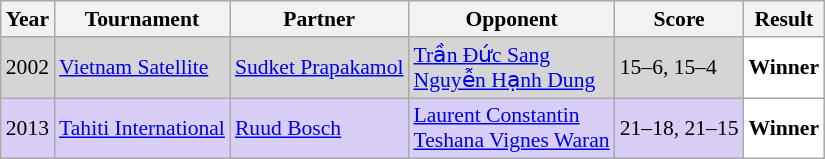<table class="sortable wikitable" style="font-size: 90%;">
<tr>
<th>Year</th>
<th>Tournament</th>
<th>Partner</th>
<th>Opponent</th>
<th>Score</th>
<th>Result</th>
</tr>
<tr style="background:#D5D5D5">
<td align="center">2002</td>
<td align="left"><a href='#'>Vietnam Satellite</a></td>
<td align="left"> <a href='#'>Sudket Prapakamol</a></td>
<td align="left"> <a href='#'>Trần Đức Sang</a><br> <a href='#'>Nguyễn Hạnh Dung</a></td>
<td align="left">15–6, 15–4</td>
<td style="text-align:left; background:white"> <strong>Winner</strong></td>
</tr>
<tr style="background:#D8CEF6">
<td align="center">2013</td>
<td align="left"><a href='#'>Tahiti International</a></td>
<td align="left"> <a href='#'>Ruud Bosch</a></td>
<td align="left"> <a href='#'>Laurent Constantin</a><br> <a href='#'>Teshana Vignes Waran</a></td>
<td align="left">21–18, 21–15</td>
<td style="text-align:left; background:white"> <strong>Winner</strong></td>
</tr>
</table>
